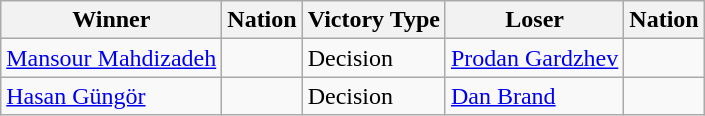<table class="wikitable sortable" style="text-align:left;">
<tr>
<th>Winner</th>
<th>Nation</th>
<th>Victory Type</th>
<th>Loser</th>
<th>Nation</th>
</tr>
<tr>
<td><a href='#'>Mansour Mahdizadeh</a></td>
<td></td>
<td>Decision</td>
<td><a href='#'>Prodan Gardzhev</a></td>
<td></td>
</tr>
<tr>
<td><a href='#'>Hasan Güngör</a></td>
<td></td>
<td>Decision</td>
<td><a href='#'>Dan Brand</a></td>
<td></td>
</tr>
</table>
